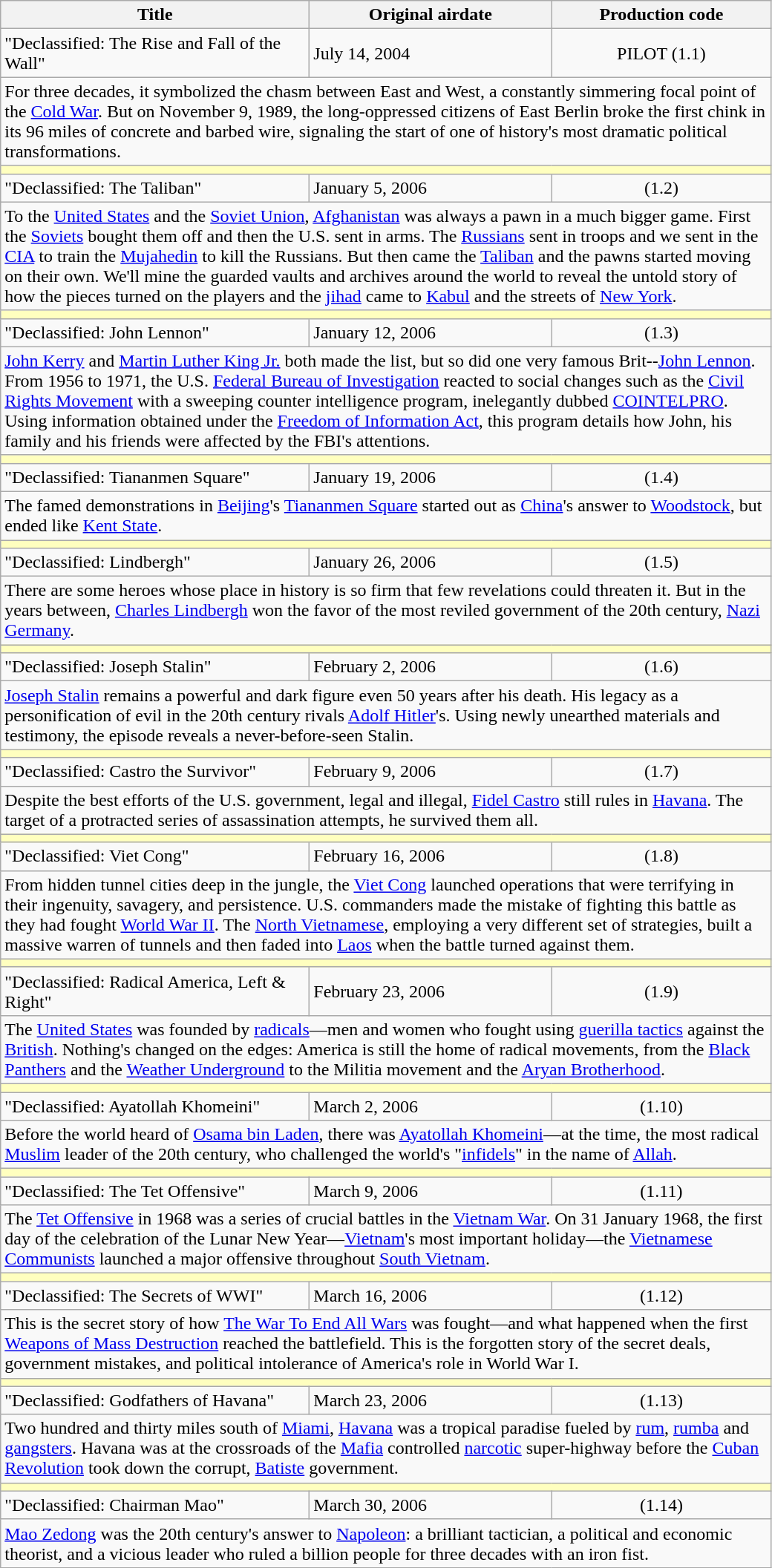<table class="wikitable">
<tr>
<th width="270">Title</th>
<th width="210">Original airdate</th>
<th width="190">Production code</th>
</tr>
<tr>
<td>"Declassified: The Rise and Fall of the Wall"</td>
<td>July 14, 2004</td>
<td align="center">PILOT (1.1)</td>
</tr>
<tr>
<td colspan="3">For three decades, it symbolized the chasm between East and West, a constantly simmering focal point of the <a href='#'>Cold War</a>. But on November 9, 1989, the long-oppressed citizens of East Berlin broke the first chink in its 96 miles of concrete and barbed wire, signaling the start of one of history's most dramatic political transformations.</td>
</tr>
<tr>
<td colspan="4" bgcolor="#FFFFBF"></td>
</tr>
<tr>
<td>"Declassified: The Taliban"</td>
<td>January 5, 2006</td>
<td align="center">(1.2)</td>
</tr>
<tr>
<td colspan="3">To the <a href='#'>United States</a> and the <a href='#'>Soviet Union</a>, <a href='#'>Afghanistan</a> was always a pawn in a much bigger game. First the <a href='#'>Soviets</a> bought them off and then the U.S. sent in arms. The <a href='#'>Russians</a> sent in troops and we sent in the <a href='#'>CIA</a> to train the <a href='#'>Mujahedin</a> to kill the Russians. But then came the <a href='#'>Taliban</a> and the pawns started moving on their own. We'll mine the guarded vaults and archives around the world to reveal the untold story of how the pieces turned on the players and the <a href='#'>jihad</a> came to <a href='#'>Kabul</a> and the streets of <a href='#'>New York</a>.</td>
</tr>
<tr>
<td colspan="4" bgcolor="#FFFFBF"></td>
</tr>
<tr>
<td>"Declassified: John Lennon"</td>
<td>January 12, 2006</td>
<td align="center">(1.3)</td>
</tr>
<tr>
<td colspan="3"><a href='#'>John Kerry</a> and <a href='#'>Martin Luther King Jr.</a> both made the list, but so did one very famous Brit--<a href='#'>John Lennon</a>. From 1956 to 1971, the U.S. <a href='#'>Federal Bureau of Investigation</a> reacted to social changes such as the <a href='#'>Civil Rights Movement</a> with a sweeping counter intelligence program, inelegantly dubbed <a href='#'>COINTELPRO</a>. Using information obtained under the <a href='#'>Freedom of Information Act</a>, this program details how John, his family and his friends were affected by the FBI's attentions.</td>
</tr>
<tr>
<td colspan="4" bgcolor="#FFFFBF"></td>
</tr>
<tr>
<td>"Declassified: Tiananmen Square"</td>
<td>January 19, 2006</td>
<td align="center">(1.4)</td>
</tr>
<tr>
<td colspan="3">The famed demonstrations in <a href='#'>Beijing</a>'s <a href='#'>Tiananmen Square</a> started out as <a href='#'>China</a>'s answer to <a href='#'>Woodstock</a>, but ended like  <a href='#'>Kent State</a>.</td>
</tr>
<tr>
<td colspan="4" bgcolor="#FFFFBF"></td>
</tr>
<tr>
<td>"Declassified: Lindbergh"</td>
<td>January 26, 2006</td>
<td align="center">(1.5)</td>
</tr>
<tr>
<td colspan="3">There are some heroes whose place in history is so firm that few revelations could threaten it. But in the years between, <a href='#'>Charles Lindbergh</a>  won the favor of the most reviled government of the 20th century, <a href='#'>Nazi Germany</a>.</td>
</tr>
<tr>
<td colspan="4" bgcolor="#FFFFBF"></td>
</tr>
<tr>
<td>"Declassified: Joseph Stalin"</td>
<td>February 2, 2006</td>
<td align="center">(1.6)</td>
</tr>
<tr>
<td colspan="3"><a href='#'>Joseph Stalin</a> remains a powerful and dark figure even 50 years after his death. His legacy as a personification of evil in the 20th century rivals <a href='#'>Adolf Hitler</a>'s. Using newly unearthed materials and testimony, the episode reveals a never-before-seen Stalin.</td>
</tr>
<tr>
<td colspan="4" bgcolor="#FFFFBF"></td>
</tr>
<tr>
<td>"Declassified: Castro the Survivor"</td>
<td>February 9, 2006</td>
<td align="center">(1.7)</td>
</tr>
<tr>
<td colspan="3">Despite the best efforts of the U.S. government, legal and illegal, <a href='#'>Fidel Castro</a> still rules in <a href='#'>Havana</a>. The target of a protracted series of assassination attempts, he survived them all.</td>
</tr>
<tr>
<td colspan="4" bgcolor="#FFFFBF"></td>
</tr>
<tr>
<td>"Declassified: Viet Cong"</td>
<td>February 16, 2006</td>
<td align="center">(1.8)</td>
</tr>
<tr>
<td colspan="3">From hidden tunnel cities deep in the jungle, the <a href='#'>Viet Cong</a> launched operations that were terrifying in their ingenuity, savagery, and persistence. U.S. commanders made the mistake of fighting this battle as they had fought <a href='#'>World War II</a>. The <a href='#'>North Vietnamese</a>, employing a very different set of strategies, built a massive warren of tunnels and then faded into <a href='#'>Laos</a> when the battle turned against them.</td>
</tr>
<tr>
<td colspan="4" bgcolor="#FFFFBF"></td>
</tr>
<tr>
<td>"Declassified: Radical America, Left & Right"</td>
<td>February 23, 2006</td>
<td align="center">(1.9)</td>
</tr>
<tr>
<td colspan="3">The <a href='#'>United States</a> was founded by <a href='#'>radicals</a>—men and women who fought using <a href='#'>guerilla tactics</a> against the <a href='#'>British</a>. Nothing's changed on the edges: America is still the home of radical movements, from the <a href='#'>Black Panthers</a> and the <a href='#'>Weather Underground</a> to the Militia movement and the <a href='#'>Aryan Brotherhood</a>.</td>
</tr>
<tr>
<td colspan="4" bgcolor="#FFFFBF"></td>
</tr>
<tr>
<td>"Declassified: Ayatollah Khomeini"</td>
<td>March 2, 2006</td>
<td align="center">(1.10)</td>
</tr>
<tr>
<td colspan="3">Before the world heard of <a href='#'>Osama bin Laden</a>, there was <a href='#'>Ayatollah Khomeini</a>—at the time, the most radical <a href='#'>Muslim</a> leader of the 20th century, who challenged the world's "<a href='#'>infidels</a>" in the name of <a href='#'>Allah</a>.</td>
</tr>
<tr>
<td colspan="4" bgcolor="#FFFFBF"></td>
</tr>
<tr>
<td>"Declassified: The Tet Offensive"</td>
<td>March 9, 2006</td>
<td align="center">(1.11)</td>
</tr>
<tr>
<td colspan="3">The <a href='#'>Tet Offensive</a> in 1968 was a series of crucial battles in the <a href='#'>Vietnam War</a>. On 31 January 1968, the first day of the celebration of the Lunar New Year—<a href='#'>Vietnam</a>'s most important holiday—the <a href='#'>Vietnamese</a> <a href='#'>Communists</a> launched a major offensive throughout <a href='#'>South Vietnam</a>.</td>
</tr>
<tr>
<td colspan="4" bgcolor="#FFFFBF"></td>
</tr>
<tr>
<td>"Declassified: The Secrets of WWI"</td>
<td>March 16, 2006</td>
<td align="center">(1.12)</td>
</tr>
<tr>
<td colspan="3">This is the secret story of how <a href='#'>The War To End All Wars</a> was fought—and what happened when the first <a href='#'>Weapons of Mass Destruction</a> reached the battlefield. This is the forgotten story of the secret deals, government mistakes, and political intolerance of America's role in World War I.</td>
</tr>
<tr>
<td colspan="4" bgcolor="#FFFFBF"></td>
</tr>
<tr>
<td>"Declassified: Godfathers of Havana"</td>
<td>March 23, 2006</td>
<td align="center">(1.13)</td>
</tr>
<tr>
<td colspan="3">Two hundred and thirty miles south of <a href='#'>Miami</a>, <a href='#'>Havana</a> was a tropical paradise fueled by <a href='#'>rum</a>, <a href='#'>rumba</a> and <a href='#'>gangsters</a>. Havana was at the crossroads of the <a href='#'>Mafia</a> controlled <a href='#'>narcotic</a> super-highway before the <a href='#'>Cuban Revolution</a> took down the corrupt, <a href='#'>Batiste</a> government.</td>
</tr>
<tr>
<td colspan="4" bgcolor="#FFFFBF"></td>
</tr>
<tr>
<td>"Declassified: Chairman Mao"</td>
<td>March 30, 2006</td>
<td align="center">(1.14)</td>
</tr>
<tr>
<td colspan="3"><a href='#'>Mao Zedong</a> was the 20th century's answer to <a href='#'>Napoleon</a>: a brilliant tactician, a political and economic theorist, and a vicious leader who ruled a billion people for three decades with an iron fist.</td>
</tr>
</table>
